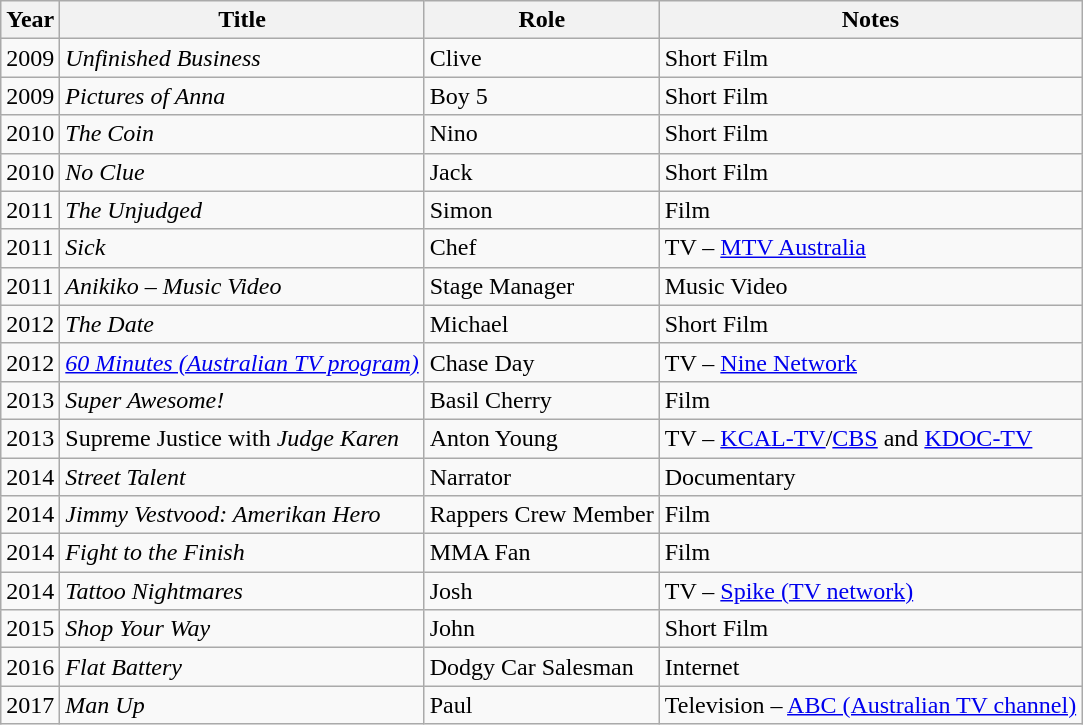<table class="wikitable sortable">
<tr>
<th>Year</th>
<th>Title</th>
<th>Role</th>
<th>Notes</th>
</tr>
<tr>
<td>2009</td>
<td><em>Unfinished Business</em></td>
<td>Clive</td>
<td>Short Film</td>
</tr>
<tr>
<td>2009</td>
<td><em>Pictures of Anna</em></td>
<td>Boy 5</td>
<td>Short Film</td>
</tr>
<tr>
<td>2010</td>
<td><em>The Coin</em></td>
<td>Nino</td>
<td>Short Film</td>
</tr>
<tr>
<td>2010</td>
<td><em>No Clue</em></td>
<td>Jack</td>
<td>Short Film</td>
</tr>
<tr>
<td>2011</td>
<td><em>The Unjudged</em></td>
<td>Simon</td>
<td>Film</td>
</tr>
<tr>
<td>2011</td>
<td><em>Sick</em></td>
<td>Chef</td>
<td>TV – <a href='#'>MTV Australia</a></td>
</tr>
<tr>
<td>2011</td>
<td><em>Anikiko – Music Video</em></td>
<td>Stage Manager</td>
<td>Music Video</td>
</tr>
<tr>
<td>2012</td>
<td><em>The Date</em></td>
<td>Michael</td>
<td>Short Film</td>
</tr>
<tr>
<td>2012</td>
<td><em><a href='#'>60 Minutes (Australian TV program)</a></em></td>
<td>Chase Day</td>
<td>TV – <a href='#'>Nine Network</a></td>
</tr>
<tr>
<td>2013</td>
<td><em>Super Awesome!</em></td>
<td>Basil Cherry</td>
<td>Film</td>
</tr>
<tr>
<td>2013</td>
<td>Supreme Justice with <em>Judge Karen</em></td>
<td>Anton Young</td>
<td>TV – <a href='#'>KCAL-TV</a>/<a href='#'>CBS</a> and <a href='#'>KDOC-TV</a></td>
</tr>
<tr>
<td>2014</td>
<td><em>Street Talent</em></td>
<td>Narrator</td>
<td>Documentary</td>
</tr>
<tr>
<td>2014</td>
<td><em>Jimmy Vestvood: Amerikan Hero</em></td>
<td>Rappers Crew Member</td>
<td>Film</td>
</tr>
<tr>
<td>2014</td>
<td><em>Fight to the Finish</em></td>
<td>MMA Fan</td>
<td>Film</td>
</tr>
<tr>
<td>2014</td>
<td><em>Tattoo Nightmares</em></td>
<td>Josh</td>
<td>TV – <a href='#'>Spike (TV network)</a></td>
</tr>
<tr>
<td>2015</td>
<td><em>Shop Your Way</em></td>
<td>John</td>
<td>Short Film</td>
</tr>
<tr>
<td>2016</td>
<td><em>Flat Battery</em></td>
<td>Dodgy Car Salesman</td>
<td>Internet</td>
</tr>
<tr>
<td>2017</td>
<td><em>Man Up</em></td>
<td>Paul</td>
<td>Television – <a href='#'>ABC (Australian TV channel)</a></td>
</tr>
</table>
